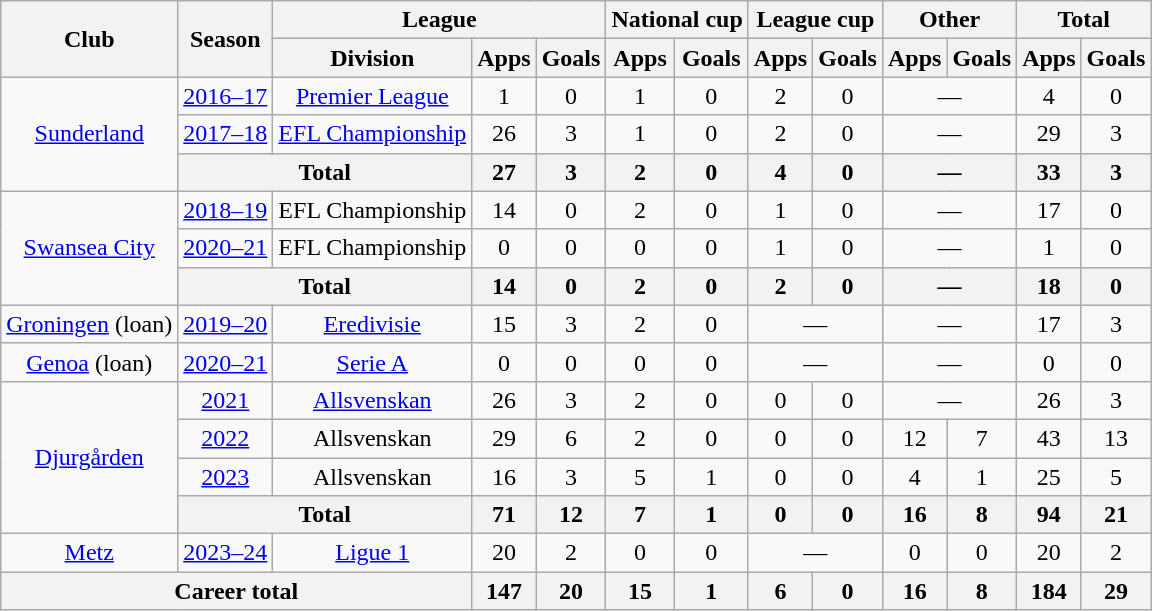<table class="wikitable" style="text-align:center">
<tr>
<th rowspan="2">Club</th>
<th rowspan="2">Season</th>
<th colspan="3">League</th>
<th colspan="2">National cup</th>
<th colspan="2">League cup</th>
<th colspan="2">Other</th>
<th colspan="2">Total</th>
</tr>
<tr>
<th>Division</th>
<th>Apps</th>
<th>Goals</th>
<th>Apps</th>
<th>Goals</th>
<th>Apps</th>
<th>Goals</th>
<th>Apps</th>
<th>Goals</th>
<th>Apps</th>
<th>Goals</th>
</tr>
<tr>
<td rowspan="3"><a href='#'>Sunderland</a></td>
<td><a href='#'>2016–17</a></td>
<td><a href='#'>Premier League</a></td>
<td>1</td>
<td>0</td>
<td>1</td>
<td>0</td>
<td>2</td>
<td>0</td>
<td colspan="2">—</td>
<td>4</td>
<td>0</td>
</tr>
<tr>
<td><a href='#'>2017–18</a></td>
<td><a href='#'>EFL Championship</a></td>
<td>26</td>
<td>3</td>
<td>1</td>
<td>0</td>
<td>2</td>
<td>0</td>
<td colspan="2">—</td>
<td>29</td>
<td>3</td>
</tr>
<tr>
<th colspan="2">Total</th>
<th>27</th>
<th>3</th>
<th>2</th>
<th>0</th>
<th>4</th>
<th>0</th>
<th colspan="2">—</th>
<th>33</th>
<th>3</th>
</tr>
<tr>
<td rowspan="3"><a href='#'>Swansea City</a></td>
<td><a href='#'>2018–19</a></td>
<td>EFL Championship</td>
<td>14</td>
<td>0</td>
<td>2</td>
<td>0</td>
<td>1</td>
<td>0</td>
<td colspan="2">—</td>
<td>17</td>
<td>0</td>
</tr>
<tr>
<td><a href='#'>2020–21</a></td>
<td>EFL Championship</td>
<td>0</td>
<td>0</td>
<td>0</td>
<td>0</td>
<td>1</td>
<td>0</td>
<td colspan="2">—</td>
<td>1</td>
<td>0</td>
</tr>
<tr>
<th colspan="2">Total</th>
<th>14</th>
<th>0</th>
<th>2</th>
<th>0</th>
<th>2</th>
<th>0</th>
<th colspan="2">—</th>
<th>18</th>
<th>0</th>
</tr>
<tr>
<td><a href='#'>Groningen</a> (loan)</td>
<td><a href='#'>2019–20</a></td>
<td><a href='#'>Eredivisie</a></td>
<td>15</td>
<td>3</td>
<td>2</td>
<td>0</td>
<td colspan="2">—</td>
<td colspan="2">—</td>
<td>17</td>
<td>3</td>
</tr>
<tr>
<td><a href='#'>Genoa</a> (loan)</td>
<td><a href='#'>2020–21</a></td>
<td><a href='#'>Serie A</a></td>
<td>0</td>
<td>0</td>
<td>0</td>
<td>0</td>
<td colspan="2">—</td>
<td colspan="2">—</td>
<td>0</td>
<td>0</td>
</tr>
<tr>
<td rowspan="4"><a href='#'>Djurgården</a></td>
<td><a href='#'>2021</a></td>
<td><a href='#'>Allsvenskan</a></td>
<td>26</td>
<td>3</td>
<td>2</td>
<td>0</td>
<td>0</td>
<td>0</td>
<td colspan="2">—</td>
<td>26</td>
<td>3</td>
</tr>
<tr>
<td><a href='#'>2022</a></td>
<td>Allsvenskan</td>
<td>29</td>
<td>6</td>
<td>2</td>
<td>0</td>
<td>0</td>
<td>0</td>
<td>12</td>
<td>7</td>
<td>43</td>
<td>13</td>
</tr>
<tr>
<td><a href='#'>2023</a></td>
<td>Allsvenskan</td>
<td>16</td>
<td>3</td>
<td>5</td>
<td>1</td>
<td>0</td>
<td>0</td>
<td>4</td>
<td>1</td>
<td>25</td>
<td>5</td>
</tr>
<tr>
<th colspan="2">Total</th>
<th>71</th>
<th>12</th>
<th>7</th>
<th>1</th>
<th>0</th>
<th>0</th>
<th>16</th>
<th>8</th>
<th>94</th>
<th>21</th>
</tr>
<tr>
<td><a href='#'>Metz</a></td>
<td><a href='#'>2023–24</a></td>
<td><a href='#'>Ligue 1</a></td>
<td>20</td>
<td>2</td>
<td>0</td>
<td>0</td>
<td colspan="2">—</td>
<td>0</td>
<td>0</td>
<td>20</td>
<td>2</td>
</tr>
<tr>
<th colspan="3">Career total</th>
<th>147</th>
<th>20</th>
<th>15</th>
<th>1</th>
<th>6</th>
<th>0</th>
<th>16</th>
<th>8</th>
<th>184</th>
<th>29</th>
</tr>
</table>
